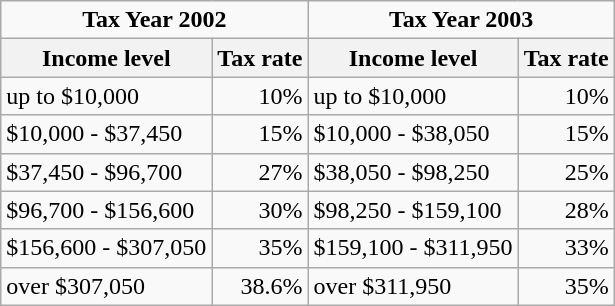<table class=wikitable>
<tr>
<td colspan="2" align="center"><strong>Tax Year 2002</strong></td>
<td colspan="2" align="center"><strong>Tax Year 2003</strong></td>
</tr>
<tr>
<th>Income level</th>
<th>Tax rate</th>
<th>Income level</th>
<th>Tax rate</th>
</tr>
<tr>
<td>up to $10,000</td>
<td align="right">10%</td>
<td>up to $10,000</td>
<td align="right">10%</td>
</tr>
<tr>
<td>$10,000 - $37,450</td>
<td align="right">15%</td>
<td>$10,000 - $38,050</td>
<td align="right">15%</td>
</tr>
<tr>
<td>$37,450 - $96,700</td>
<td align="right">27%</td>
<td>$38,050 - $98,250</td>
<td align="right">25%</td>
</tr>
<tr>
<td>$96,700 - $156,600</td>
<td align="right">30%</td>
<td>$98,250 - $159,100</td>
<td align="right">28%</td>
</tr>
<tr>
<td>$156,600 - $307,050</td>
<td align="right">35%</td>
<td>$159,100 - $311,950</td>
<td align="right">33%</td>
</tr>
<tr>
<td>over $307,050</td>
<td align="right">38.6%</td>
<td>over $311,950</td>
<td align="right">35%</td>
</tr>
</table>
